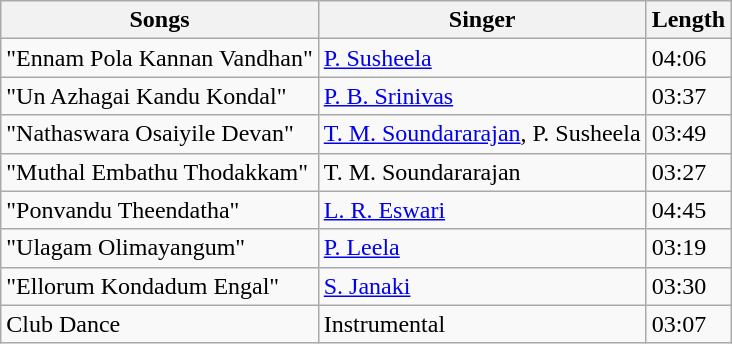<table class="wikitable">
<tr>
<th>Songs</th>
<th>Singer</th>
<th>Length</th>
</tr>
<tr>
<td>"Ennam Pola Kannan Vandhan"</td>
<td><a href='#'>P. Susheela</a></td>
<td>04:06</td>
</tr>
<tr>
<td>"Un Azhagai Kandu Kondal"</td>
<td><a href='#'>P. B. Srinivas</a></td>
<td>03:37</td>
</tr>
<tr>
<td>"Nathaswara Osaiyile Devan"</td>
<td><a href='#'>T. M. Soundararajan</a>, P. Susheela</td>
<td>03:49</td>
</tr>
<tr>
<td>"Muthal Embathu Thodakkam"</td>
<td>T. M. Soundararajan</td>
<td>03:27</td>
</tr>
<tr>
<td>"Ponvandu Theendatha"</td>
<td><a href='#'>L. R. Eswari</a></td>
<td>04:45</td>
</tr>
<tr>
<td>"Ulagam Olimayangum"</td>
<td><a href='#'>P. Leela</a></td>
<td>03:19</td>
</tr>
<tr>
<td>"Ellorum Kondadum Engal"</td>
<td><a href='#'>S. Janaki</a></td>
<td>03:30</td>
</tr>
<tr>
<td>Club Dance</td>
<td>Instrumental</td>
<td>03:07</td>
</tr>
</table>
